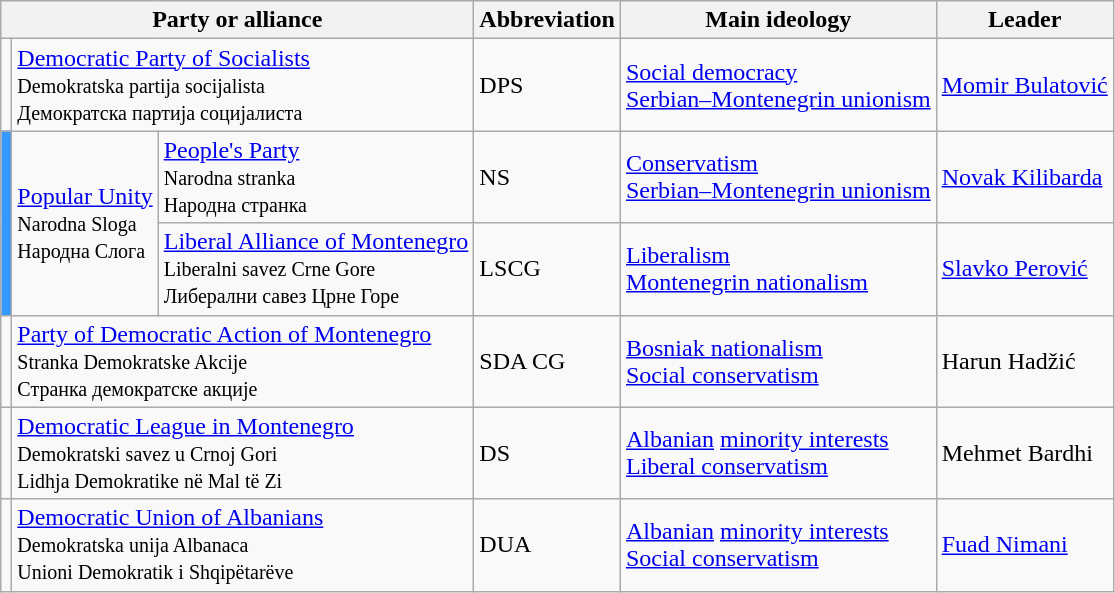<table class="wikitable">
<tr>
<th colspan=3>Party or alliance</th>
<th>Abbreviation</th>
<th>Main ideology</th>
<th>Leader</th>
</tr>
<tr>
<td bgcolor=></td>
<td colspan=2><a href='#'>Democratic Party of Socialists</a><br><small>Demokratska partija socijalista<br>Демократска партија социјалиста</small></td>
<td>DPS</td>
<td><a href='#'>Social democracy</a><br><a href='#'>Serbian–Montenegrin unionism</a></td>
<td><a href='#'>Momir Bulatović</a></td>
</tr>
<tr>
<td rowspan=2 bgcolor=#3399ff></td>
<td rowspan=2><a href='#'>Popular Unity</a><br><small>Narodna Sloga<br>Народна Слога</small></td>
<td><a href='#'>People's Party</a><br><small>Narodna stranka<br>Народна странка</small></td>
<td>NS</td>
<td><a href='#'>Conservatism</a><br><a href='#'>Serbian–Montenegrin unionism</a></td>
<td><a href='#'>Novak Kilibarda</a></td>
</tr>
<tr>
<td><a href='#'>Liberal Alliance of Montenegro</a><br><small>Liberalni savez Crne Gore<br>Либерални савез Црне Горе</small></td>
<td>LSCG</td>
<td><a href='#'>Liberalism</a><br><a href='#'>Montenegrin nationalism</a></td>
<td><a href='#'>Slavko Perović</a></td>
</tr>
<tr>
<td bgcolor=></td>
<td colspan=2><a href='#'>Party of Democratic Action of Montenegro</a><br><small>Stranka Demokratske Akcije<br>Странка демократске акције</small></td>
<td>SDA CG</td>
<td><a href='#'>Bosniak nationalism</a><br><a href='#'>Social conservatism</a></td>
<td>Harun Hadžić</td>
</tr>
<tr>
<td bgcolor=></td>
<td colspan=2><a href='#'>Democratic League in Montenegro</a><br><small>Demokratski savez u Crnoj Gori<br>Lidhja Demokratike në Mal të Zi</small></td>
<td>DS</td>
<td><a href='#'>Albanian</a> <a href='#'>minority interests</a><br><a href='#'>Liberal conservatism</a></td>
<td>Mehmet Bardhi</td>
</tr>
<tr>
<td bgcolor=></td>
<td colspan=2><a href='#'>Democratic Union of Albanians</a><br><small>Demokratska unija Albanaca<br>Unioni Demokratik i Shqipëtarëve</small></td>
<td>DUA</td>
<td><a href='#'>Albanian</a> <a href='#'>minority interests</a><br><a href='#'>Social conservatism</a></td>
<td><a href='#'>Fuad Nimani</a></td>
</tr>
</table>
